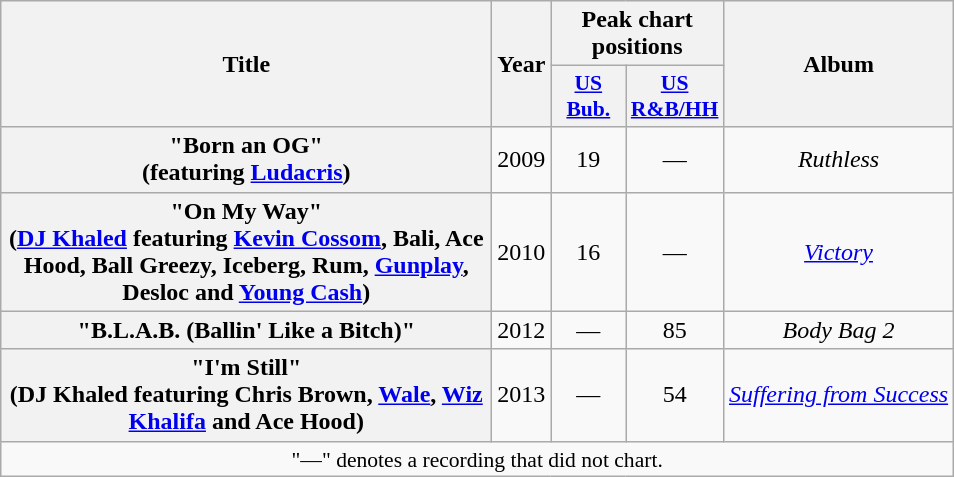<table class="wikitable plainrowheaders" style="text-align:center;">
<tr>
<th scope="col" rowspan="2" style="width:20em;">Title</th>
<th scope="col" rowspan="2">Year</th>
<th scope="col" colspan="2">Peak chart positions</th>
<th scope="col" rowspan="2">Album</th>
</tr>
<tr>
<th scope="col" style="width:3em;font-size:90%;"><a href='#'>US<br> Bub.</a><br></th>
<th scope="col" style="width:3em;font-size:90%;"><a href='#'>US <br>R&B/HH</a><br></th>
</tr>
<tr>
<th scope="row">"Born an OG"<br><span>(featuring <a href='#'>Ludacris</a>)</span></th>
<td>2009</td>
<td>19</td>
<td>—</td>
<td><em>Ruthless</em></td>
</tr>
<tr>
<th scope="row">"On My Way"<br><span>(<a href='#'>DJ Khaled</a> featuring <a href='#'>Kevin Cossom</a>, Bali, Ace Hood, Ball Greezy, Iceberg, Rum, <a href='#'>Gunplay</a>, Desloc and <a href='#'>Young Cash</a>)</span></th>
<td>2010</td>
<td>16</td>
<td>—</td>
<td><em><a href='#'>Victory</a></em></td>
</tr>
<tr>
<th scope="row">"B.L.A.B. (Ballin' Like a Bitch)"</th>
<td>2012</td>
<td>—</td>
<td>85</td>
<td><em>Body Bag 2</em></td>
</tr>
<tr>
<th scope="row">"I'm Still"<br><span>(DJ Khaled featuring Chris Brown, <a href='#'>Wale</a>, <a href='#'>Wiz Khalifa</a> and Ace Hood)</span></th>
<td>2013</td>
<td>—</td>
<td>54</td>
<td><em><a href='#'>Suffering from Success</a></em></td>
</tr>
<tr>
<td colspan="14" style="font-size:90%">"—" denotes a recording that did not chart.</td>
</tr>
</table>
